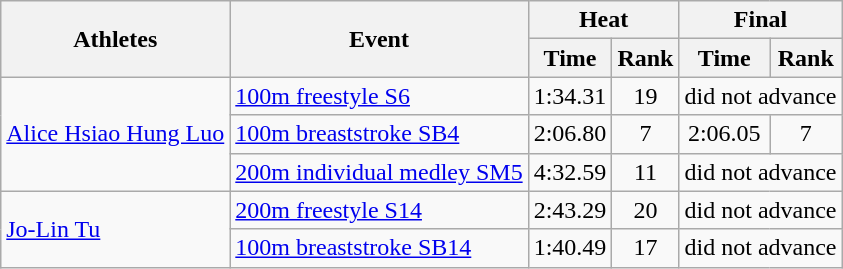<table class=wikitable>
<tr>
<th rowspan="2">Athletes</th>
<th rowspan="2">Event</th>
<th colspan="2">Heat</th>
<th colspan="2">Final</th>
</tr>
<tr>
<th>Time</th>
<th>Rank</th>
<th>Time</th>
<th>Rank</th>
</tr>
<tr align=center>
<td align=left rowspan=3><a href='#'>Alice Hsiao Hung Luo</a></td>
<td align=left><a href='#'>100m freestyle S6</a></td>
<td>1:34.31</td>
<td>19</td>
<td colspan=2>did not advance</td>
</tr>
<tr align=center>
<td align=left><a href='#'>100m breaststroke SB4</a></td>
<td>2:06.80</td>
<td>7 </td>
<td>2:06.05</td>
<td>7</td>
</tr>
<tr align=center>
<td align=left><a href='#'>200m individual medley SM5</a></td>
<td>4:32.59</td>
<td>11</td>
<td colspan=2>did not advance</td>
</tr>
<tr align=center>
<td align=left rowspan=2><a href='#'>Jo-Lin Tu</a></td>
<td align=left><a href='#'>200m freestyle S14</a></td>
<td>2:43.29</td>
<td>20</td>
<td colspan=2>did not advance</td>
</tr>
<tr align=center>
<td align=left><a href='#'>100m breaststroke SB14</a></td>
<td>1:40.49</td>
<td>17</td>
<td colspan=2>did not advance</td>
</tr>
</table>
